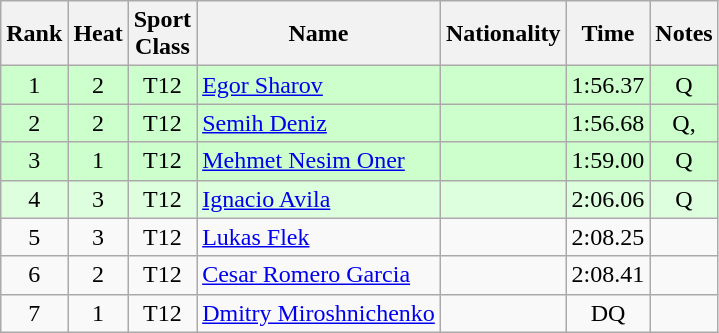<table class="wikitable sortable" style="text-align:center">
<tr>
<th>Rank</th>
<th>Heat</th>
<th>Sport<br>Class</th>
<th>Name</th>
<th>Nationality</th>
<th>Time</th>
<th>Notes</th>
</tr>
<tr bgcolor=ccffcc>
<td>1</td>
<td>2</td>
<td>T12</td>
<td align=left><a href='#'>Egor Sharov</a></td>
<td align=left></td>
<td>1:56.37</td>
<td>Q</td>
</tr>
<tr bgcolor=ccffcc>
<td>2</td>
<td>2</td>
<td>T12</td>
<td align=left><a href='#'>Semih Deniz</a></td>
<td align=left></td>
<td>1:56.68</td>
<td>Q, </td>
</tr>
<tr bgcolor=ccffcc>
<td>3</td>
<td>1</td>
<td>T12</td>
<td align=left><a href='#'>Mehmet Nesim Oner</a></td>
<td align=left></td>
<td>1:59.00</td>
<td>Q </td>
</tr>
<tr bgcolor=ddffdd>
<td>4</td>
<td>3</td>
<td>T12</td>
<td align=left><a href='#'>Ignacio Avila</a></td>
<td align=left></td>
<td>2:06.06</td>
<td>Q</td>
</tr>
<tr>
<td>5</td>
<td>3</td>
<td>T12</td>
<td align=left><a href='#'>Lukas Flek</a></td>
<td align=left></td>
<td>2:08.25</td>
<td></td>
</tr>
<tr>
<td>6</td>
<td>2</td>
<td>T12</td>
<td align=left><a href='#'>Cesar Romero Garcia</a></td>
<td align=left></td>
<td>2:08.41</td>
<td></td>
</tr>
<tr>
<td>7</td>
<td>1</td>
<td>T12</td>
<td align=left><a href='#'>Dmitry Miroshnichenko</a></td>
<td align=left></td>
<td>DQ</td>
<td></td>
</tr>
</table>
